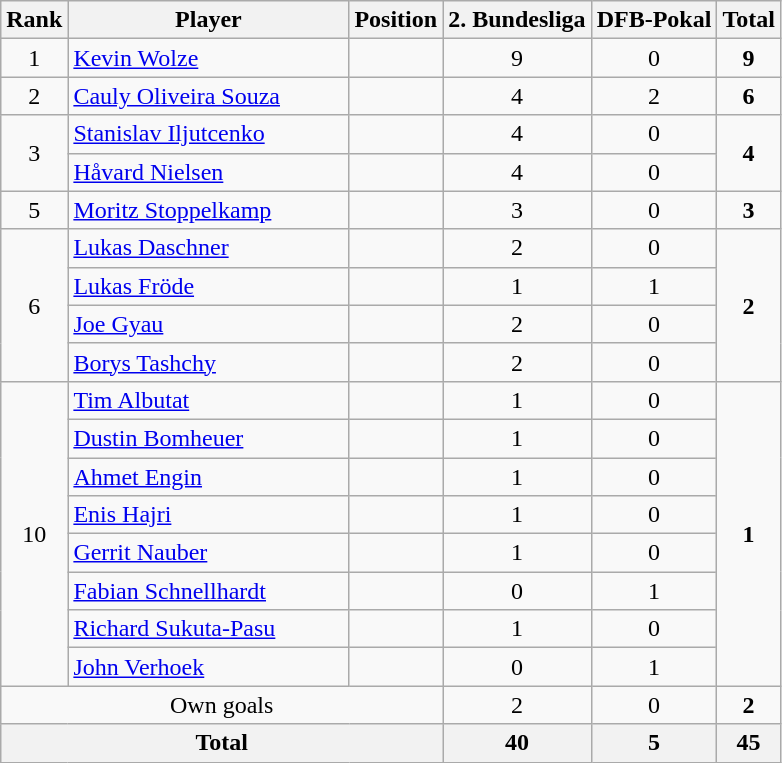<table class="wikitable">
<tr>
<th>Rank</th>
<th style="width:180px;">Player</th>
<th>Position</th>
<th>2. Bundesliga</th>
<th>DFB-Pokal</th>
<th>Total</th>
</tr>
<tr>
<td align=center>1</td>
<td> <a href='#'>Kevin Wolze</a></td>
<td align=center></td>
<td align=center>9</td>
<td align=center>0</td>
<td align=center><strong>9</strong></td>
</tr>
<tr>
<td align=center>2</td>
<td> <a href='#'>Cauly Oliveira Souza</a></td>
<td align=center></td>
<td align=center>4</td>
<td align=center>2</td>
<td align=center><strong>6</strong></td>
</tr>
<tr>
<td align=center rowspan=2>3</td>
<td> <a href='#'>Stanislav Iljutcenko</a></td>
<td align=center></td>
<td align=center>4</td>
<td align=center>0</td>
<td align=center rowspan=2><strong>4</strong></td>
</tr>
<tr>
<td> <a href='#'>Håvard Nielsen</a></td>
<td align=center></td>
<td align=center>4</td>
<td align=center>0</td>
</tr>
<tr>
<td align=center>5</td>
<td> <a href='#'>Moritz Stoppelkamp</a></td>
<td align=center></td>
<td align=center>3</td>
<td align=center>0</td>
<td align=center><strong>3</strong></td>
</tr>
<tr>
<td align=center rowspan=4>6</td>
<td> <a href='#'>Lukas Daschner</a></td>
<td align=center></td>
<td align=center>2</td>
<td align=center>0</td>
<td align=center rowspan=4><strong>2</strong></td>
</tr>
<tr>
<td> <a href='#'>Lukas Fröde</a></td>
<td align=center></td>
<td align=center>1</td>
<td align=center>1</td>
</tr>
<tr>
<td> <a href='#'>Joe Gyau</a></td>
<td align=center></td>
<td align=center>2</td>
<td align=center>0</td>
</tr>
<tr>
<td> <a href='#'>Borys Tashchy</a></td>
<td align=center></td>
<td align=center>2</td>
<td align=center>0</td>
</tr>
<tr>
<td align=center rowspan=8>10</td>
<td> <a href='#'>Tim Albutat</a></td>
<td align=center></td>
<td align=center>1</td>
<td align=center>0</td>
<td align=center rowspan=8><strong>1</strong></td>
</tr>
<tr>
<td> <a href='#'>Dustin Bomheuer</a></td>
<td align=center></td>
<td align=center>1</td>
<td align=center>0</td>
</tr>
<tr>
<td> <a href='#'>Ahmet Engin</a></td>
<td align=center></td>
<td align=center>1</td>
<td align=center>0</td>
</tr>
<tr>
<td> <a href='#'>Enis Hajri</a></td>
<td align=center></td>
<td align=center>1</td>
<td align=center>0</td>
</tr>
<tr>
<td> <a href='#'>Gerrit Nauber</a></td>
<td align=center></td>
<td align=center>1</td>
<td align=center>0</td>
</tr>
<tr>
<td> <a href='#'>Fabian Schnellhardt</a></td>
<td align=center></td>
<td align=center>0</td>
<td align=center>1</td>
</tr>
<tr>
<td> <a href='#'>Richard Sukuta-Pasu</a></td>
<td align=center></td>
<td align=center>1</td>
<td align=center>0</td>
</tr>
<tr>
<td> <a href='#'>John Verhoek</a></td>
<td align=center></td>
<td align=center>0</td>
<td align=center>1</td>
</tr>
<tr>
<td colspan=3 align=center>Own goals</td>
<td align=center>2</td>
<td align=center>0</td>
<td align=center><strong>2</strong></td>
</tr>
<tr>
<th align=center colspan=3>Total</th>
<th align=center>40</th>
<th align=center>5</th>
<th align=center>45</th>
</tr>
</table>
